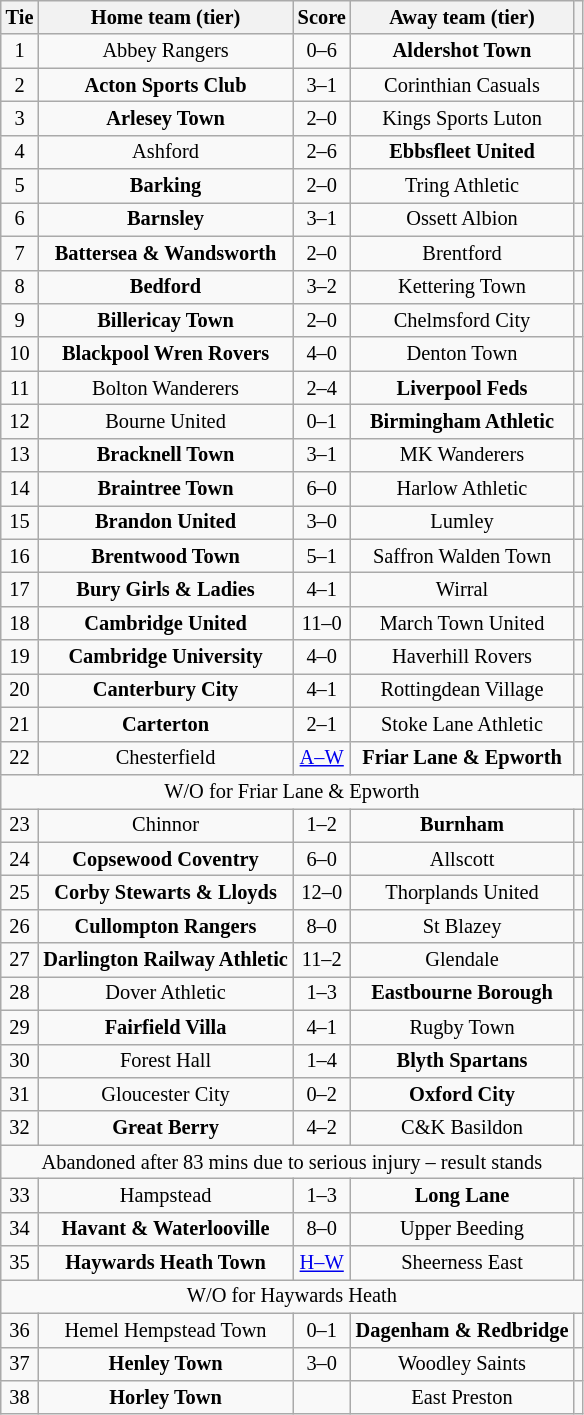<table class="wikitable" style="text-align:center; font-size:85%">
<tr>
<th>Tie</th>
<th>Home team (tier)</th>
<th>Score</th>
<th>Away team (tier)</th>
<th></th>
</tr>
<tr>
<td align="center">1</td>
<td>Abbey Rangers</td>
<td align="center">0–6</td>
<td><strong>Aldershot Town</strong></td>
<td></td>
</tr>
<tr>
<td align="center">2</td>
<td><strong>Acton Sports Club</strong></td>
<td align="center">3–1</td>
<td>Corinthian Casuals</td>
<td></td>
</tr>
<tr>
<td align="center">3</td>
<td><strong>Arlesey Town</strong></td>
<td align="center">2–0</td>
<td>Kings Sports Luton</td>
<td></td>
</tr>
<tr>
<td align="center">4</td>
<td>Ashford</td>
<td align="center">2–6</td>
<td><strong>Ebbsfleet United</strong></td>
<td></td>
</tr>
<tr>
<td align="center">5</td>
<td><strong>Barking</strong></td>
<td align="center">2–0</td>
<td>Tring Athletic</td>
<td></td>
</tr>
<tr>
<td align="center">6</td>
<td><strong>Barnsley</strong></td>
<td align="center">3–1</td>
<td>Ossett Albion</td>
<td></td>
</tr>
<tr>
<td align="center">7</td>
<td><strong>Battersea & Wandsworth</strong></td>
<td align="center">2–0</td>
<td>Brentford</td>
<td></td>
</tr>
<tr>
<td align="center">8</td>
<td><strong>Bedford</strong></td>
<td align="center">3–2</td>
<td>Kettering Town</td>
<td></td>
</tr>
<tr>
<td align="center">9</td>
<td><strong>Billericay Town</strong></td>
<td align="center">2–0</td>
<td>Chelmsford City</td>
<td></td>
</tr>
<tr>
<td align="center">10</td>
<td><strong>Blackpool Wren Rovers</strong></td>
<td align="center">4–0</td>
<td>Denton Town</td>
<td></td>
</tr>
<tr>
<td align="center">11</td>
<td>Bolton Wanderers</td>
<td align="center">2–4</td>
<td><strong>Liverpool Feds</strong></td>
<td></td>
</tr>
<tr>
<td align="center">12</td>
<td>Bourne United</td>
<td align="center">0–1 </td>
<td><strong>Birmingham Athletic</strong></td>
<td></td>
</tr>
<tr>
<td align="center">13</td>
<td><strong>Bracknell Town</strong></td>
<td align="center">3–1</td>
<td>MK Wanderers</td>
<td></td>
</tr>
<tr>
<td align="center">14</td>
<td><strong>Braintree Town</strong></td>
<td align="center">6–0</td>
<td>Harlow Athletic</td>
<td></td>
</tr>
<tr>
<td align="center">15</td>
<td><strong>Brandon United</strong></td>
<td align="center">3–0</td>
<td>Lumley</td>
<td></td>
</tr>
<tr>
<td align="center">16</td>
<td><strong>Brentwood Town</strong></td>
<td align="center">5–1</td>
<td>Saffron Walden Town</td>
<td></td>
</tr>
<tr>
<td align="center">17</td>
<td><strong>Bury Girls & Ladies</strong></td>
<td align="center">4–1</td>
<td>Wirral</td>
<td></td>
</tr>
<tr>
<td align="center">18</td>
<td><strong>Cambridge United</strong></td>
<td align="center">11–0</td>
<td>March Town United</td>
<td></td>
</tr>
<tr>
<td align="center">19</td>
<td><strong>Cambridge University</strong></td>
<td align="center">4–0</td>
<td>Haverhill Rovers</td>
<td></td>
</tr>
<tr>
<td align="center">20</td>
<td><strong>Canterbury City</strong></td>
<td align="center">4–1 </td>
<td>Rottingdean Village</td>
<td></td>
</tr>
<tr>
<td align="center">21</td>
<td><strong>Carterton</strong></td>
<td align="center">2–1</td>
<td>Stoke Lane Athletic</td>
<td></td>
</tr>
<tr>
<td align="center">22</td>
<td>Chesterfield</td>
<td align="center"><a href='#'>A–W</a></td>
<td><strong>Friar Lane & Epworth</strong></td>
<td></td>
</tr>
<tr>
<td colspan="5" align="center">W/O for Friar Lane & Epworth</td>
</tr>
<tr>
<td align="center">23</td>
<td>Chinnor</td>
<td align="center">1–2</td>
<td><strong>Burnham</strong></td>
<td></td>
</tr>
<tr>
<td align="center">24</td>
<td><strong>Copsewood Coventry</strong></td>
<td align="center">6–0</td>
<td>Allscott</td>
<td></td>
</tr>
<tr>
<td align="center">25</td>
<td><strong>Corby Stewarts & Lloyds</strong></td>
<td align="center">12–0</td>
<td>Thorplands United</td>
<td></td>
</tr>
<tr>
<td align="center">26</td>
<td><strong>Cullompton Rangers</strong></td>
<td align="center">8–0</td>
<td>St Blazey</td>
<td></td>
</tr>
<tr>
<td align="center">27</td>
<td><strong>Darlington Railway Athletic</strong></td>
<td align="center">11–2</td>
<td>Glendale</td>
<td></td>
</tr>
<tr>
<td align="center">28</td>
<td>Dover Athletic</td>
<td align="center">1–3</td>
<td><strong>Eastbourne Borough</strong></td>
<td></td>
</tr>
<tr>
<td align="center">29</td>
<td><strong>Fairfield Villa</strong></td>
<td align="center">4–1</td>
<td>Rugby Town</td>
<td></td>
</tr>
<tr>
<td align="center">30</td>
<td>Forest Hall</td>
<td align="center">1–4</td>
<td><strong>Blyth Spartans</strong></td>
<td></td>
</tr>
<tr>
<td align="center">31</td>
<td>Gloucester City</td>
<td align="center">0–2</td>
<td><strong>Oxford City</strong></td>
<td></td>
</tr>
<tr>
<td align="center">32</td>
<td><strong>Great Berry</strong></td>
<td align="center">4–2</td>
<td>C&K Basildon</td>
<td></td>
</tr>
<tr>
<td colspan="5" align="center">Abandoned after 83 mins due to serious injury – result stands</td>
</tr>
<tr>
<td align="center">33</td>
<td>Hampstead</td>
<td align="center">1–3</td>
<td><strong>Long Lane</strong></td>
<td></td>
</tr>
<tr>
<td align="center">34</td>
<td><strong>Havant & Waterlooville</strong></td>
<td align="center">8–0</td>
<td>Upper Beeding</td>
<td></td>
</tr>
<tr>
<td align="center">35</td>
<td><strong>Haywards Heath Town</strong></td>
<td align="center"><a href='#'>H–W</a></td>
<td>Sheerness East</td>
<td></td>
</tr>
<tr>
<td colspan="5" align="center">W/O for Haywards Heath</td>
</tr>
<tr>
<td align="center">36</td>
<td>Hemel Hempstead Town</td>
<td align="center">0–1</td>
<td><strong>Dagenham & Redbridge</strong></td>
<td></td>
</tr>
<tr>
<td align="center">37</td>
<td><strong>Henley Town</strong></td>
<td align="center">3–0</td>
<td>Woodley Saints</td>
<td></td>
</tr>
<tr>
<td align="center">38</td>
<td><strong>Horley Town</strong></td>
<td align="center"></td>
<td>East Preston</td>
<td></td>
</tr>
</table>
